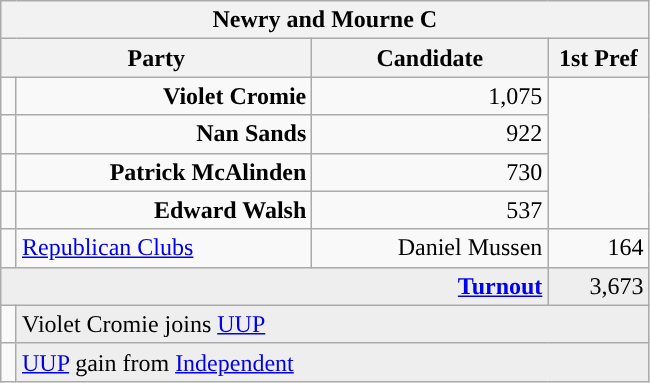<table class="wikitable">
<tr>
<th colspan="4" align="center">Newry and Mourne C</th>
</tr>
<tr>
<th colspan="2" align="center" width=200>Party</th>
<th width=150>Candidate</th>
<th width=60>1st Pref</th>
</tr>
<tr>
<td></td>
<td align="right"><strong>Violet Cromie</strong></td>
<td align="right">1,075</td>
</tr>
<tr>
<td></td>
<td align="right"><strong>Nan Sands</strong></td>
<td align="right">922</td>
</tr>
<tr>
<td></td>
<td align="right"><strong>Patrick McAlinden</strong></td>
<td align="right">730</td>
</tr>
<tr>
<td></td>
<td align="right"><strong>Edward Walsh</strong></td>
<td align="right">537</td>
</tr>
<tr>
<td style="background-color: "></td>
<td><a href='#'>Republican Clubs</a></td>
<td align="right">Daniel Mussen</td>
<td align="right">164</td>
</tr>
<tr bgcolor="EEEEEE">
<td colspan=3 align="right"><strong><a href='#'>Turnout</a></strong></td>
<td align="right">3,673</td>
</tr>
<tr>
<td bgcolor=></td>
<td colspan=3 bgcolor="EEEEEE">Violet Cromie joins <a href='#'>UUP</a></td>
</tr>
<tr>
<td bgcolor=></td>
<td colspan=3 bgcolor="EEEEEE"><a href='#'>UUP</a> gain from <a href='#'>Independent</a></td>
</tr>
</table>
